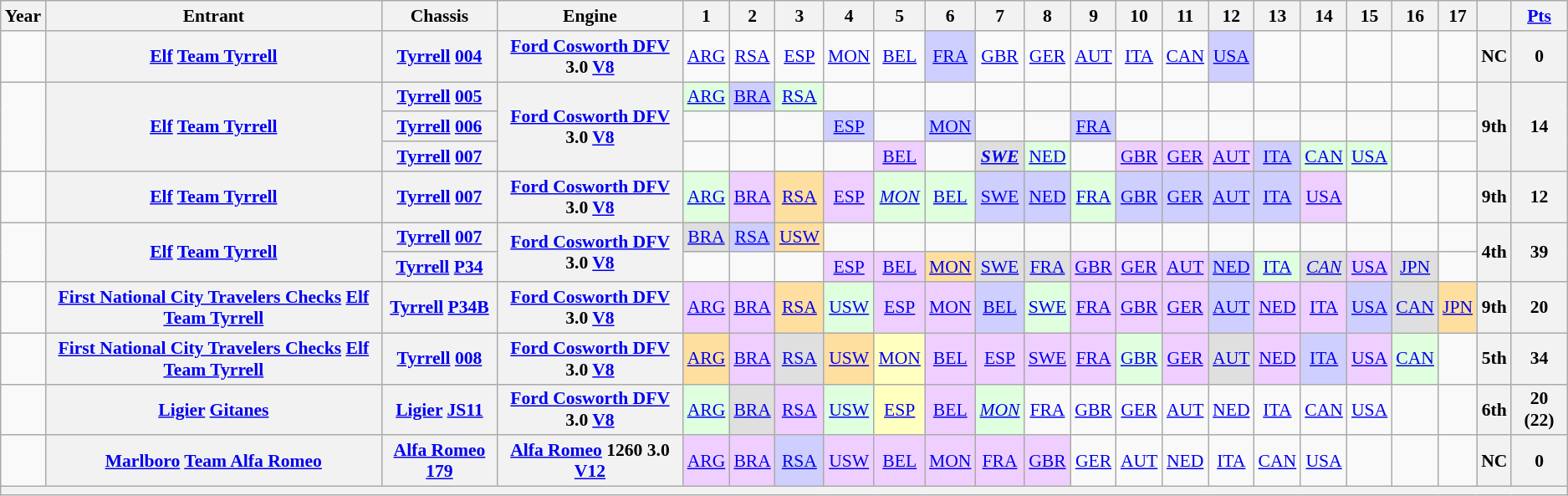<table class="wikitable" style="text-align:center; font-size:90%">
<tr>
<th>Year</th>
<th>Entrant</th>
<th>Chassis</th>
<th>Engine</th>
<th>1</th>
<th>2</th>
<th>3</th>
<th>4</th>
<th>5</th>
<th>6</th>
<th>7</th>
<th>8</th>
<th>9</th>
<th>10</th>
<th>11</th>
<th>12</th>
<th>13</th>
<th>14</th>
<th>15</th>
<th>16</th>
<th>17</th>
<th></th>
<th><a href='#'>Pts</a></th>
</tr>
<tr>
<td></td>
<th><a href='#'>Elf</a> <a href='#'>Team Tyrrell</a></th>
<th><a href='#'>Tyrrell</a> <a href='#'>004</a></th>
<th><a href='#'>Ford Cosworth DFV</a> 3.0 <a href='#'>V8</a></th>
<td><a href='#'>ARG</a></td>
<td><a href='#'>RSA</a></td>
<td><a href='#'>ESP</a></td>
<td><a href='#'>MON</a></td>
<td><a href='#'>BEL</a></td>
<td style="background:#cfcfff;"><a href='#'>FRA</a><br></td>
<td><a href='#'>GBR</a></td>
<td><a href='#'>GER</a></td>
<td><a href='#'>AUT</a></td>
<td><a href='#'>ITA</a></td>
<td><a href='#'>CAN</a></td>
<td style="background:#cfcfff;"><a href='#'>USA</a><br></td>
<td></td>
<td></td>
<td></td>
<td></td>
<td></td>
<th>NC</th>
<th>0</th>
</tr>
<tr>
<td rowspan=3></td>
<th rowspan=3><a href='#'>Elf</a> <a href='#'>Team Tyrrell</a></th>
<th><a href='#'>Tyrrell</a> <a href='#'>005</a></th>
<th rowspan=3><a href='#'>Ford Cosworth DFV</a> 3.0 <a href='#'>V8</a></th>
<td style="background:#dfffdf;"><a href='#'>ARG</a><br></td>
<td style="background:#cfcfff;"><a href='#'>BRA</a><br></td>
<td style="background:#dfffdf;"><a href='#'>RSA</a><br></td>
<td></td>
<td></td>
<td></td>
<td></td>
<td></td>
<td></td>
<td></td>
<td></td>
<td></td>
<td></td>
<td></td>
<td></td>
<td></td>
<td></td>
<th rowspan=3>9th</th>
<th rowspan=3>14</th>
</tr>
<tr>
<th><a href='#'>Tyrrell</a> <a href='#'>006</a></th>
<td></td>
<td></td>
<td></td>
<td style="background:#cfcfff;"><a href='#'>ESP</a><br></td>
<td></td>
<td style="background:#cfcfff;"><a href='#'>MON</a><br></td>
<td></td>
<td></td>
<td style="background:#cfcfff;"><a href='#'>FRA</a><br></td>
<td></td>
<td></td>
<td></td>
<td></td>
<td></td>
<td></td>
<td></td>
<td></td>
</tr>
<tr>
<th><a href='#'>Tyrrell</a> <a href='#'>007</a></th>
<td></td>
<td></td>
<td></td>
<td></td>
<td style="background:#efcfff;"><a href='#'>BEL</a><br></td>
<td></td>
<td style="background:#dfdfdf;"><strong><em><a href='#'>SWE</a></em></strong><br></td>
<td style="background:#dfffdf;"><a href='#'>NED</a><br></td>
<td></td>
<td style="background:#efcfff;"><a href='#'>GBR</a><br></td>
<td style="background:#efcfff;"><a href='#'>GER</a><br></td>
<td style="background:#efcfff;"><a href='#'>AUT</a><br></td>
<td style="background:#cfcfff;"><a href='#'>ITA</a><br></td>
<td style="background:#dfffdf;"><a href='#'>CAN</a><br></td>
<td style="background:#dfffdf;"><a href='#'>USA</a><br></td>
<td></td>
<td></td>
</tr>
<tr>
<td></td>
<th><a href='#'>Elf</a> <a href='#'>Team Tyrrell</a></th>
<th><a href='#'>Tyrrell</a> <a href='#'>007</a></th>
<th><a href='#'>Ford Cosworth DFV</a> 3.0 <a href='#'>V8</a></th>
<td style="background:#dfffdf;"><a href='#'>ARG</a><br></td>
<td style="background:#efcfff;"><a href='#'>BRA</a><br></td>
<td style="background:#ffdf9f;"><a href='#'>RSA</a><br></td>
<td style="background:#efcfff;"><a href='#'>ESP</a><br></td>
<td style="background:#dfffdf;"><em><a href='#'>MON</a></em><br></td>
<td style="background:#dfffdf;"><a href='#'>BEL</a><br></td>
<td style="background:#cfcfff;"><a href='#'>SWE</a><br></td>
<td style="background:#cfcfff;"><a href='#'>NED</a><br></td>
<td style="background:#dfffdf;"><a href='#'>FRA</a><br></td>
<td style="background:#cfcfff;"><a href='#'>GBR</a><br></td>
<td style="background:#cfcfff;"><a href='#'>GER</a><br></td>
<td style="background:#cfcfff;"><a href='#'>AUT</a><br></td>
<td style="background:#cfcfff;"><a href='#'>ITA</a><br></td>
<td style="background:#efcfff;"><a href='#'>USA</a><br></td>
<td></td>
<td></td>
<td></td>
<th>9th</th>
<th>12</th>
</tr>
<tr>
<td rowspan=2></td>
<th rowspan=2><a href='#'>Elf</a> <a href='#'>Team Tyrrell</a></th>
<th><a href='#'>Tyrrell</a> <a href='#'>007</a></th>
<th rowspan=2><a href='#'>Ford Cosworth DFV</a> 3.0 <a href='#'>V8</a></th>
<td style="background:#dfdfdf;"><a href='#'>BRA</a><br></td>
<td style="background:#cfcfff;"><a href='#'>RSA</a><br></td>
<td style="background:#ffdf9f;"><a href='#'>USW</a><br></td>
<td></td>
<td></td>
<td></td>
<td></td>
<td></td>
<td></td>
<td></td>
<td></td>
<td></td>
<td></td>
<td></td>
<td></td>
<td></td>
<td></td>
<th rowspan=2>4th</th>
<th rowspan=2>39</th>
</tr>
<tr>
<th><a href='#'>Tyrrell</a> <a href='#'>P34</a></th>
<td></td>
<td></td>
<td></td>
<td style="background:#efcfff;"><a href='#'>ESP</a><br></td>
<td style="background:#efcfff;"><a href='#'>BEL</a><br></td>
<td style="background:#ffdf9f;"><a href='#'>MON</a><br></td>
<td style="background:#dfdfdf;"><a href='#'>SWE</a><br></td>
<td style="background:#dfdfdf;"><a href='#'>FRA</a><br></td>
<td style="background:#efcfff;"><a href='#'>GBR</a><br></td>
<td style="background:#efcfff;"><a href='#'>GER</a><br></td>
<td style="background:#efcfff;"><a href='#'>AUT</a><br></td>
<td style="background:#cfcfff;"><a href='#'>NED</a><br></td>
<td style="background:#dfffdf;"><a href='#'>ITA</a><br></td>
<td style="background:#dfdfdf;"><em><a href='#'>CAN</a></em><br></td>
<td style="background:#efcfff;"><a href='#'>USA</a><br></td>
<td style="background:#dfdfdf;"><a href='#'>JPN</a><br></td>
<td></td>
</tr>
<tr>
<td></td>
<th><a href='#'>First National City Travelers Checks</a> <a href='#'>Elf</a> <a href='#'>Team Tyrrell</a></th>
<th><a href='#'>Tyrrell</a> <a href='#'>P34B</a></th>
<th><a href='#'>Ford Cosworth DFV</a> 3.0 <a href='#'>V8</a></th>
<td style="background:#efcfff;"><a href='#'>ARG</a><br></td>
<td style="background:#efcfff;"><a href='#'>BRA</a><br></td>
<td style="background:#ffdf9f;"><a href='#'>RSA</a><br></td>
<td style="background:#dfffdf;"><a href='#'>USW</a><br></td>
<td style="background:#efcfff;"><a href='#'>ESP</a><br></td>
<td style="background:#efcfff;"><a href='#'>MON</a><br></td>
<td style="background:#cfcfff;"><a href='#'>BEL</a><br></td>
<td style="background:#dfffdf;"><a href='#'>SWE</a><br></td>
<td style="background:#efcfff;"><a href='#'>FRA</a><br></td>
<td style="background:#efcfff;"><a href='#'>GBR</a><br></td>
<td style="background:#efcfff;"><a href='#'>GER</a><br></td>
<td style="background:#cfcfff;"><a href='#'>AUT</a><br></td>
<td style="background:#efcfff;"><a href='#'>NED</a><br></td>
<td style="background:#efcfff;"><a href='#'>ITA</a><br></td>
<td style="background:#cfcfff;"><a href='#'>USA</a><br></td>
<td style="background:#dfdfdf;"><a href='#'>CAN</a><br></td>
<td style="background:#ffdf9f;"><a href='#'>JPN</a><br></td>
<th>9th</th>
<th>20</th>
</tr>
<tr>
<td></td>
<th><a href='#'>First National City Travelers Checks</a> <a href='#'>Elf</a> <a href='#'>Team Tyrrell</a></th>
<th><a href='#'>Tyrrell</a> <a href='#'>008</a></th>
<th><a href='#'>Ford Cosworth DFV</a> 3.0 <a href='#'>V8</a></th>
<td style="background:#ffdf9f;"><a href='#'>ARG</a><br></td>
<td style="background:#efcfff;"><a href='#'>BRA</a><br></td>
<td style="background:#dfdfdf;"><a href='#'>RSA</a><br></td>
<td style="background:#ffdf9f;"><a href='#'>USW</a><br></td>
<td style="background:#ffffbf;"><a href='#'>MON</a><br></td>
<td style="background:#efcfff;"><a href='#'>BEL</a><br></td>
<td style="background:#efcfff;"><a href='#'>ESP</a><br></td>
<td style="background:#efcfff;"><a href='#'>SWE</a><br></td>
<td style="background:#efcfff;"><a href='#'>FRA</a><br></td>
<td style="background:#dfffdf;"><a href='#'>GBR</a><br></td>
<td style="background:#efcfff;"><a href='#'>GER</a><br></td>
<td style="background:#dfdfdf;"><a href='#'>AUT</a><br></td>
<td style="background:#efcfff;"><a href='#'>NED</a><br></td>
<td style="background:#cfcfff;"><a href='#'>ITA</a><br></td>
<td style="background:#efcfff;"><a href='#'>USA</a><br></td>
<td style="background:#dfffdf;"><a href='#'>CAN</a><br></td>
<td></td>
<th>5th</th>
<th>34</th>
</tr>
<tr>
<td></td>
<th><a href='#'>Ligier</a> <a href='#'>Gitanes</a></th>
<th><a href='#'>Ligier</a> <a href='#'>JS11</a></th>
<th><a href='#'>Ford Cosworth DFV</a> 3.0 <a href='#'>V8</a></th>
<td style="background:#dfffdf;"><a href='#'>ARG</a><br></td>
<td style="background:#dfdfdf;"><a href='#'>BRA</a><br></td>
<td style="background:#efcfff;"><a href='#'>RSA</a><br></td>
<td style="background:#dfffdf;"><a href='#'>USW</a><br></td>
<td style="background:#ffffbf;"><a href='#'>ESP</a><br></td>
<td style="background:#efcfff;"><a href='#'>BEL</a><br></td>
<td style="background:#dfffdf;"><em><a href='#'>MON</a></em><br></td>
<td><a href='#'>FRA</a></td>
<td><a href='#'>GBR</a></td>
<td><a href='#'>GER</a></td>
<td><a href='#'>AUT</a></td>
<td><a href='#'>NED</a></td>
<td><a href='#'>ITA</a></td>
<td><a href='#'>CAN</a></td>
<td><a href='#'>USA</a></td>
<td></td>
<td></td>
<th>6th</th>
<th>20 (22)</th>
</tr>
<tr>
<td></td>
<th><a href='#'>Marlboro</a> <a href='#'>Team Alfa Romeo</a></th>
<th><a href='#'>Alfa Romeo</a> <a href='#'>179</a></th>
<th><a href='#'>Alfa Romeo</a> 1260 3.0 <a href='#'>V12</a></th>
<td style="background:#efcfff;"><a href='#'>ARG</a><br></td>
<td style="background:#efcfff;"><a href='#'>BRA</a><br></td>
<td style="background:#cfcfff;"><a href='#'>RSA</a><br></td>
<td style="background:#efcfff;"><a href='#'>USW</a><br></td>
<td style="background:#efcfff;"><a href='#'>BEL</a><br></td>
<td style="background:#efcfff;"><a href='#'>MON</a><br></td>
<td style="background:#efcfff;"><a href='#'>FRA</a><br></td>
<td style="background:#efcfff;"><a href='#'>GBR</a><br></td>
<td><a href='#'>GER</a></td>
<td><a href='#'>AUT</a></td>
<td><a href='#'>NED</a></td>
<td><a href='#'>ITA</a></td>
<td><a href='#'>CAN</a></td>
<td><a href='#'>USA</a></td>
<td></td>
<td></td>
<td></td>
<th>NC</th>
<th>0</th>
</tr>
<tr>
<th colspan="23"></th>
</tr>
</table>
